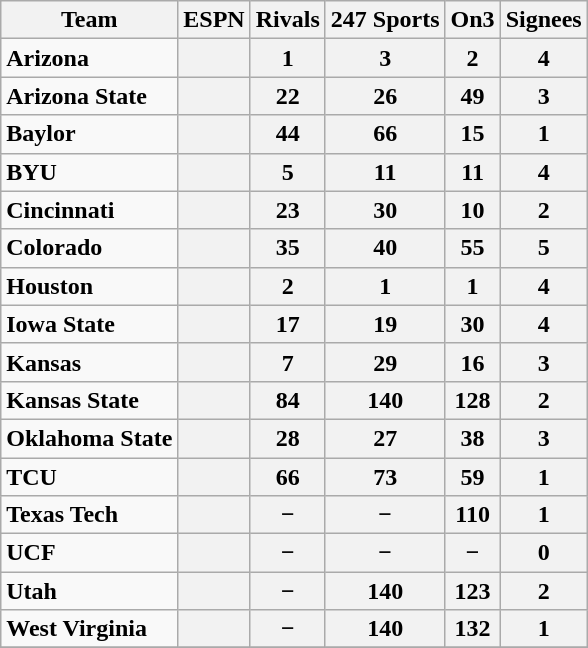<table class="wikitable">
<tr>
<th>Team</th>
<th>ESPN</th>
<th>Rivals</th>
<th>247 Sports</th>
<th>On3</th>
<th>Signees</th>
</tr>
<tr>
<td><strong>Arizona</strong></td>
<th></th>
<th>1</th>
<th>3</th>
<th>2</th>
<th>4</th>
</tr>
<tr>
<td><strong>Arizona State</strong></td>
<th></th>
<th>22</th>
<th>26</th>
<th>49</th>
<th>3</th>
</tr>
<tr>
<td><strong>Baylor</strong></td>
<th></th>
<th>44</th>
<th>66</th>
<th>15</th>
<th>1</th>
</tr>
<tr>
<td><strong>BYU</strong></td>
<th></th>
<th>5</th>
<th>11</th>
<th>11</th>
<th>4</th>
</tr>
<tr>
<td><strong>Cincinnati</strong></td>
<th></th>
<th>23</th>
<th>30</th>
<th>10</th>
<th>2</th>
</tr>
<tr>
<td><strong>Colorado</strong></td>
<th></th>
<th>35</th>
<th>40</th>
<th>55</th>
<th>5</th>
</tr>
<tr>
<td><strong>Houston</strong></td>
<th></th>
<th>2</th>
<th>1</th>
<th>1</th>
<th>4</th>
</tr>
<tr>
<td><strong>Iowa State</strong></td>
<th></th>
<th>17</th>
<th>19</th>
<th>30</th>
<th>4</th>
</tr>
<tr>
<td><strong>Kansas</strong></td>
<th></th>
<th>7</th>
<th>29</th>
<th>16</th>
<th>3</th>
</tr>
<tr>
<td><strong>Kansas State</strong></td>
<th></th>
<th>84</th>
<th>140</th>
<th>128</th>
<th>2</th>
</tr>
<tr>
<td><strong>Oklahoma State</strong></td>
<th></th>
<th>28</th>
<th>27</th>
<th>38</th>
<th>3</th>
</tr>
<tr>
<td><strong>TCU</strong></td>
<th></th>
<th>66</th>
<th>73</th>
<th>59</th>
<th>1</th>
</tr>
<tr>
<td><strong>Texas Tech</strong></td>
<th></th>
<th>−</th>
<th>−</th>
<th>110</th>
<th>1</th>
</tr>
<tr>
<td><strong>UCF</strong></td>
<th></th>
<th>−</th>
<th>−</th>
<th>−</th>
<th>0</th>
</tr>
<tr>
<td><strong>Utah</strong></td>
<th></th>
<th>−</th>
<th>140</th>
<th>123</th>
<th>2</th>
</tr>
<tr>
<td><strong>West Virginia</strong></td>
<th></th>
<th>−</th>
<th>140</th>
<th>132</th>
<th>1</th>
</tr>
<tr>
</tr>
</table>
